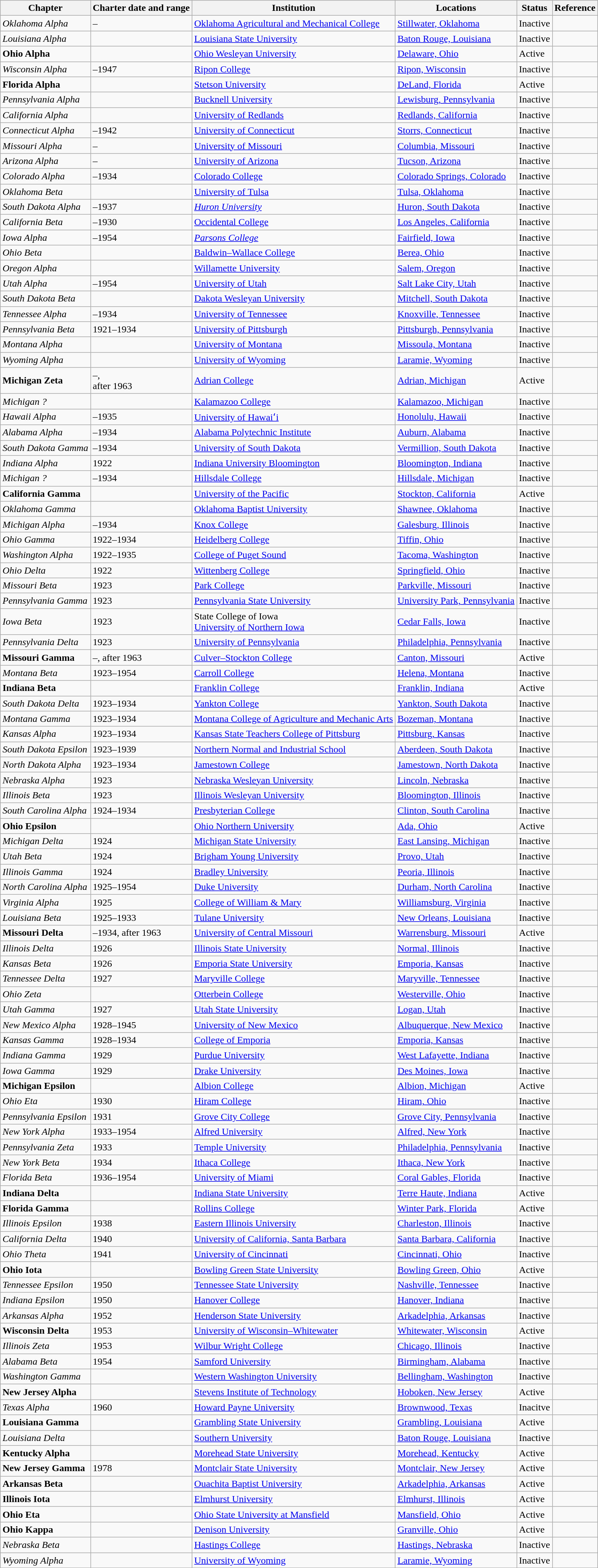<table class="sortable wikitable">
<tr>
<th>Chapter</th>
<th>Charter date and range</th>
<th>Institution</th>
<th>Locations</th>
<th>Status</th>
<th>Reference</th>
</tr>
<tr>
<td><em>Oklahoma Alpha</em></td>
<td> – </td>
<td><a href='#'>Oklahoma Agricultural and Mechanical College</a></td>
<td><a href='#'>Stillwater, Oklahoma</a></td>
<td>Inactive</td>
<td></td>
</tr>
<tr>
<td><em>Louisiana Alpha</em></td>
<td></td>
<td><a href='#'>Louisiana State University</a></td>
<td><a href='#'>Baton Rouge, Louisiana</a></td>
<td>Inactive</td>
<td></td>
</tr>
<tr>
<td><strong>Ohio Alpha</strong></td>
<td></td>
<td><a href='#'>Ohio Wesleyan University</a></td>
<td><a href='#'>Delaware, Ohio</a></td>
<td>Active</td>
<td></td>
</tr>
<tr>
<td><em>Wisconsin Alpha</em></td>
<td>–1947</td>
<td><a href='#'>Ripon College</a></td>
<td><a href='#'>Ripon, Wisconsin</a></td>
<td>Inactive</td>
<td></td>
</tr>
<tr>
<td><strong>Florida Alpha</strong></td>
<td></td>
<td><a href='#'>Stetson University</a></td>
<td><a href='#'>DeLand, Florida</a></td>
<td>Active</td>
<td></td>
</tr>
<tr>
<td><em>Pennsylvania Alpha</em></td>
<td></td>
<td><a href='#'>Bucknell University</a></td>
<td><a href='#'>Lewisburg, Pennsylvania</a></td>
<td>Inactive</td>
<td></td>
</tr>
<tr>
<td><em>California Alpha</em></td>
<td></td>
<td><a href='#'>University of Redlands</a></td>
<td><a href='#'>Redlands, California</a></td>
<td>Inactive</td>
<td></td>
</tr>
<tr>
<td><em>Connecticut Alpha</em></td>
<td>–1942</td>
<td><a href='#'>University of Connecticut</a></td>
<td><a href='#'>Storrs, Connecticut</a></td>
<td>Inactive</td>
<td></td>
</tr>
<tr>
<td><em>Missouri Alpha</em></td>
<td>–</td>
<td><a href='#'>University of Missouri</a></td>
<td><a href='#'>Columbia, Missouri</a></td>
<td>Inactive</td>
<td></td>
</tr>
<tr>
<td><em>Arizona Alpha</em></td>
<td>–</td>
<td><a href='#'>University of Arizona</a></td>
<td><a href='#'>Tucson, Arizona</a></td>
<td>Inactive</td>
<td></td>
</tr>
<tr>
<td><em>Colorado Alpha</em></td>
<td>–1934</td>
<td><a href='#'>Colorado College</a></td>
<td><a href='#'>Colorado Springs, Colorado</a></td>
<td>Inactive</td>
<td></td>
</tr>
<tr>
<td><em>Oklahoma Beta</em></td>
<td></td>
<td><a href='#'>University of Tulsa</a></td>
<td><a href='#'>Tulsa, Oklahoma</a></td>
<td>Inactive</td>
<td></td>
</tr>
<tr>
<td><em>South Dakota Alpha</em></td>
<td>–1937</td>
<td><em><a href='#'>Huron University</a></em></td>
<td><a href='#'>Huron, South Dakota</a></td>
<td>Inactive</td>
<td></td>
</tr>
<tr>
<td><em>California Beta</em></td>
<td>–1930</td>
<td><a href='#'>Occidental College</a></td>
<td><a href='#'>Los Angeles, California</a></td>
<td>Inactive</td>
<td></td>
</tr>
<tr>
<td><em>Iowa Alpha</em></td>
<td>–1954</td>
<td><em><a href='#'>Parsons College</a></em></td>
<td><a href='#'>Fairfield, Iowa</a></td>
<td>Inactive</td>
<td></td>
</tr>
<tr>
<td><em>Ohio Beta</em></td>
<td></td>
<td><a href='#'>Baldwin–Wallace College</a></td>
<td><a href='#'>Berea, Ohio</a></td>
<td>Inactive</td>
<td></td>
</tr>
<tr>
<td><em>Oregon Alpha</em></td>
<td></td>
<td><a href='#'>Willamette University</a></td>
<td><a href='#'>Salem, Oregon</a></td>
<td>Inactive</td>
<td></td>
</tr>
<tr>
<td><em>Utah Alpha</em></td>
<td>–1954</td>
<td><a href='#'>University of Utah</a></td>
<td><a href='#'>Salt Lake City, Utah</a></td>
<td>Inactive</td>
<td></td>
</tr>
<tr>
<td><em>South Dakota Beta</em></td>
<td></td>
<td><a href='#'>Dakota Wesleyan University</a></td>
<td><a href='#'>Mitchell, South Dakota</a></td>
<td>Inactive</td>
<td></td>
</tr>
<tr>
<td><em>Tennessee Alpha</em></td>
<td>–1934</td>
<td><a href='#'>University of Tennessee</a></td>
<td><a href='#'>Knoxville, Tennessee</a></td>
<td>Inactive</td>
<td></td>
</tr>
<tr>
<td><em>Pennsylvania Beta</em></td>
<td>1921–1934</td>
<td><a href='#'>University of Pittsburgh</a></td>
<td><a href='#'>Pittsburgh, Pennsylvania</a></td>
<td>Inactive</td>
<td></td>
</tr>
<tr>
<td><em>Montana Alpha</em></td>
<td></td>
<td><a href='#'>University of Montana</a></td>
<td><a href='#'>Missoula, Montana</a></td>
<td>Inactive</td>
<td></td>
</tr>
<tr>
<td><em>Wyoming Alpha</em></td>
<td></td>
<td><a href='#'>University of Wyoming</a></td>
<td><a href='#'>Laramie, Wyoming</a></td>
<td>Inactive</td>
<td></td>
</tr>
<tr>
<td><strong>Michigan Zeta</strong></td>
<td>–,<br>after 1963</td>
<td><a href='#'>Adrian College</a></td>
<td><a href='#'>Adrian, Michigan</a></td>
<td>Active</td>
<td></td>
</tr>
<tr>
<td><em>Michigan ?</em></td>
<td></td>
<td><a href='#'>Kalamazoo College</a></td>
<td><a href='#'>Kalamazoo, Michigan</a></td>
<td>Inactive</td>
<td></td>
</tr>
<tr>
<td><em>Hawaii Alpha</em></td>
<td>–1935</td>
<td><a href='#'>University of Hawaiʻi</a></td>
<td><a href='#'>Honolulu, Hawaii</a></td>
<td>Inactive</td>
</tr>
<tr>
<td><em>Alabama Alpha</em></td>
<td>–1934</td>
<td><a href='#'>Alabama Polytechnic Institute</a></td>
<td><a href='#'>Auburn, Alabama</a></td>
<td>Inactive</td>
<td></td>
</tr>
<tr>
<td><em>South Dakota Gamma</em></td>
<td>–1934</td>
<td><a href='#'>University of South Dakota</a></td>
<td><a href='#'>Vermillion, South Dakota</a></td>
<td>Inactive</td>
<td></td>
</tr>
<tr>
<td><em>Indiana Alpha</em></td>
<td>1922</td>
<td><a href='#'>Indiana University Bloomington</a></td>
<td><a href='#'>Bloomington, Indiana</a></td>
<td>Inactive</td>
<td></td>
</tr>
<tr>
<td><em>Michigan ?</em></td>
<td>–1934</td>
<td><a href='#'>Hillsdale College</a></td>
<td><a href='#'>Hillsdale, Michigan</a></td>
<td>Inactive</td>
<td></td>
</tr>
<tr>
<td><strong>California Gamma</strong></td>
<td></td>
<td><a href='#'>University of the Pacific</a></td>
<td><a href='#'>Stockton, California</a></td>
<td>Active</td>
<td></td>
</tr>
<tr>
<td><em>Oklahoma Gamma</em></td>
<td></td>
<td><a href='#'>Oklahoma Baptist University</a></td>
<td><a href='#'>Shawnee, Oklahoma</a></td>
<td>Inactive</td>
<td></td>
</tr>
<tr>
<td><em>Michigan Alpha</em></td>
<td>–1934</td>
<td><a href='#'>Knox College</a></td>
<td><a href='#'>Galesburg, Illinois</a></td>
<td>Inactive</td>
<td></td>
</tr>
<tr>
<td><em>Ohio Gamma</em></td>
<td>1922–1934</td>
<td><a href='#'>Heidelberg College</a></td>
<td><a href='#'>Tiffin, Ohio</a></td>
<td>Inactive</td>
<td></td>
</tr>
<tr>
<td><em>Washington Alpha</em></td>
<td>1922–1935</td>
<td><a href='#'>College of Puget Sound</a></td>
<td><a href='#'>Tacoma, Washington</a></td>
<td>Inactive</td>
<td></td>
</tr>
<tr>
<td><em>Ohio Delta</em></td>
<td>1922</td>
<td><a href='#'>Wittenberg College</a></td>
<td><a href='#'>Springfield, Ohio</a></td>
<td>Inactive</td>
<td></td>
</tr>
<tr>
<td><em>Missouri Beta</em></td>
<td>1923</td>
<td><a href='#'>Park College</a></td>
<td><a href='#'>Parkville, Missouri</a></td>
<td>Inactive</td>
<td></td>
</tr>
<tr>
<td><em>Pennsylvania Gamma</em></td>
<td>1923</td>
<td><a href='#'>Pennsylvania State University</a></td>
<td><a href='#'>University Park, Pennsylvania</a></td>
<td>Inactive</td>
<td></td>
</tr>
<tr>
<td><em>Iowa Beta</em></td>
<td>1923</td>
<td>State College of Iowa<br><a href='#'>University of Northern Iowa</a></td>
<td><a href='#'>Cedar Falls, Iowa</a></td>
<td>Inactive</td>
<td></td>
</tr>
<tr>
<td><em>Pennsylvania Delta</em></td>
<td>1923</td>
<td><a href='#'>University of Pennsylvania</a></td>
<td><a href='#'>Philadelphia, Pennsylvania</a></td>
<td>Inactive</td>
<td></td>
</tr>
<tr>
<td><strong>Missouri Gamma</strong></td>
<td>–, after 1963</td>
<td><a href='#'>Culver–Stockton College</a></td>
<td><a href='#'>Canton, Missouri</a></td>
<td>Active</td>
<td></td>
</tr>
<tr>
<td><em>Montana Beta</em></td>
<td>1923–1954</td>
<td><a href='#'>Carroll College</a></td>
<td><a href='#'>Helena, Montana</a></td>
<td>Inactive</td>
<td></td>
</tr>
<tr>
<td><strong>Indiana Beta</strong></td>
<td></td>
<td><a href='#'>Franklin College</a></td>
<td><a href='#'>Franklin, Indiana</a></td>
<td>Active</td>
<td></td>
</tr>
<tr>
<td><em>South Dakota Delta</em></td>
<td>1923–1934</td>
<td><a href='#'>Yankton College</a></td>
<td><a href='#'>Yankton, South Dakota</a></td>
<td>Inactive</td>
<td></td>
</tr>
<tr>
<td><em>Montana Gamma</em></td>
<td>1923–1934</td>
<td><a href='#'>Montana College of Agriculture and Mechanic Arts</a></td>
<td><a href='#'>Bozeman, Montana</a></td>
<td>Inactive</td>
<td></td>
</tr>
<tr>
<td><em>Kansas Alpha</em></td>
<td>1923–1934</td>
<td><a href='#'>Kansas State Teachers College of Pittsburg</a></td>
<td><a href='#'>Pittsburg, Kansas</a></td>
<td>Inactive</td>
<td></td>
</tr>
<tr>
<td><em>South Dakota Epsilon</em></td>
<td>1923–1939</td>
<td><a href='#'>Northern Normal and Industrial School</a></td>
<td><a href='#'>Aberdeen, South Dakota</a></td>
<td>Inactive</td>
<td></td>
</tr>
<tr>
<td><em>North Dakota Alpha</em></td>
<td>1923–1934</td>
<td><a href='#'>Jamestown College</a></td>
<td><a href='#'>Jamestown, North Dakota</a></td>
<td>Inactive</td>
<td></td>
</tr>
<tr>
<td><em>Nebraska Alpha</em></td>
<td>1923</td>
<td><a href='#'>Nebraska Wesleyan University</a></td>
<td><a href='#'>Lincoln, Nebraska</a></td>
<td>Inactive</td>
<td></td>
</tr>
<tr>
<td><em>Illinois Beta</em></td>
<td>1923</td>
<td><a href='#'>Illinois Wesleyan University</a></td>
<td><a href='#'>Bloomington, Illinois</a></td>
<td>Inactive</td>
<td></td>
</tr>
<tr>
<td><em>South Carolina Alpha</em></td>
<td>1924–1934</td>
<td><a href='#'>Presbyterian College</a></td>
<td><a href='#'>Clinton, South Carolina</a></td>
<td>Inactive</td>
<td></td>
</tr>
<tr>
<td><strong>Ohio Epsilon</strong></td>
<td></td>
<td><a href='#'>Ohio Northern University</a></td>
<td><a href='#'>Ada, Ohio</a></td>
<td>Active</td>
<td></td>
</tr>
<tr>
<td><em>Michigan Delta</em></td>
<td>1924</td>
<td><a href='#'>Michigan State University</a></td>
<td><a href='#'>East Lansing, Michigan</a></td>
<td>Inactive</td>
<td></td>
</tr>
<tr>
<td><em>Utah Beta</em></td>
<td>1924</td>
<td><a href='#'>Brigham Young University</a></td>
<td><a href='#'>Provo, Utah</a></td>
<td>Inactive</td>
<td></td>
</tr>
<tr>
<td><em>Illinois Gamma</em></td>
<td>1924</td>
<td><a href='#'>Bradley University</a></td>
<td><a href='#'>Peoria, Illinois</a></td>
<td>Inactive</td>
<td></td>
</tr>
<tr>
<td><em>North Carolina Alpha</em></td>
<td>1925–1954</td>
<td><a href='#'>Duke University</a></td>
<td><a href='#'>Durham, North Carolina</a></td>
<td>Inactive</td>
<td></td>
</tr>
<tr>
<td><em>Virginia Alpha</em></td>
<td>1925</td>
<td><a href='#'>College of William & Mary</a></td>
<td><a href='#'>Williamsburg, Virginia</a></td>
<td>Inactive</td>
<td></td>
</tr>
<tr>
<td><em>Louisiana Beta</em></td>
<td>1925–1933</td>
<td><a href='#'>Tulane University</a></td>
<td><a href='#'>New Orleans, Louisiana</a></td>
<td>Inactive</td>
<td></td>
</tr>
<tr>
<td><strong>Missouri Delta</strong></td>
<td>–1934, after 1963</td>
<td><a href='#'>University of Central Missouri</a></td>
<td><a href='#'>Warrensburg, Missouri</a></td>
<td>Active</td>
<td></td>
</tr>
<tr>
<td><em>Illinois Delta</em></td>
<td>1926</td>
<td><a href='#'>Illinois State University</a></td>
<td><a href='#'>Normal, Illinois</a></td>
<td>Inactive</td>
<td></td>
</tr>
<tr>
<td><em>Kansas Beta</em></td>
<td>1926</td>
<td><a href='#'>Emporia State University</a></td>
<td><a href='#'>Emporia, Kansas</a></td>
<td>Inactive</td>
<td></td>
</tr>
<tr>
<td><em>Tennessee Delta</em></td>
<td>1927</td>
<td><a href='#'>Maryville College</a></td>
<td><a href='#'>Maryville, Tennessee</a></td>
<td>Inactive</td>
<td></td>
</tr>
<tr>
<td><em>Ohio Zeta</em></td>
<td></td>
<td><a href='#'>Otterbein College</a></td>
<td><a href='#'>Westerville, Ohio</a></td>
<td>Inactive</td>
<td></td>
</tr>
<tr>
<td><em>Utah Gamma</em></td>
<td>1927</td>
<td><a href='#'>Utah State University</a></td>
<td><a href='#'>Logan, Utah</a></td>
<td>Inactive</td>
<td></td>
</tr>
<tr>
<td><em>New Mexico Alpha</em></td>
<td>1928–1945</td>
<td><a href='#'>University of New Mexico</a></td>
<td><a href='#'>Albuquerque, New Mexico</a></td>
<td>Inactive</td>
<td></td>
</tr>
<tr>
<td><em>Kansas Gamma</em></td>
<td>1928–1934</td>
<td><a href='#'>College of Emporia</a></td>
<td><a href='#'>Emporia, Kansas</a></td>
<td>Inactive</td>
<td></td>
</tr>
<tr>
<td><em>Indiana Gamma</em></td>
<td>1929</td>
<td><a href='#'>Purdue University</a></td>
<td><a href='#'>West Lafayette, Indiana</a></td>
<td>Inactive</td>
<td></td>
</tr>
<tr>
<td><em>Iowa Gamma</em></td>
<td>1929</td>
<td><a href='#'>Drake University</a></td>
<td><a href='#'>Des Moines, Iowa</a></td>
<td>Inactive</td>
<td></td>
</tr>
<tr>
<td><strong>Michigan Epsilon</strong></td>
<td></td>
<td><a href='#'>Albion College</a></td>
<td><a href='#'>Albion, Michigan</a></td>
<td>Active</td>
<td></td>
</tr>
<tr>
<td><em>Ohio Eta</em></td>
<td>1930</td>
<td><a href='#'>Hiram College</a></td>
<td><a href='#'>Hiram, Ohio</a></td>
<td>Inactive</td>
<td></td>
</tr>
<tr>
<td><em>Pennsylvania Epsilon</em></td>
<td>1931</td>
<td><a href='#'>Grove City College</a></td>
<td><a href='#'>Grove City, Pennsylvania</a></td>
<td>Inactive</td>
<td></td>
</tr>
<tr>
<td><em>New York Alpha</em></td>
<td>1933–1954</td>
<td><a href='#'>Alfred University</a></td>
<td><a href='#'>Alfred, New York</a></td>
<td>Inactive</td>
<td></td>
</tr>
<tr>
<td><em>Pennsylvania Zeta</em></td>
<td>1933</td>
<td><a href='#'>Temple University</a></td>
<td><a href='#'>Philadelphia, Pennsylvania</a></td>
<td>Inactive</td>
<td></td>
</tr>
<tr>
<td><em>New York Beta</em></td>
<td>1934</td>
<td><a href='#'>Ithaca College</a></td>
<td><a href='#'>Ithaca, New York</a></td>
<td>Inactive</td>
<td></td>
</tr>
<tr>
<td><em>Florida Beta</em></td>
<td>1936–1954</td>
<td><a href='#'>University of Miami</a></td>
<td><a href='#'>Coral Gables, Florida</a></td>
<td>Inactive</td>
<td></td>
</tr>
<tr>
<td><strong>Indiana Delta</strong></td>
<td></td>
<td><a href='#'>Indiana State University</a></td>
<td><a href='#'>Terre Haute, Indiana</a></td>
<td>Active</td>
<td></td>
</tr>
<tr>
<td><strong>Florida Gamma</strong></td>
<td></td>
<td><a href='#'>Rollins College</a></td>
<td><a href='#'>Winter Park, Florida</a></td>
<td>Active</td>
<td></td>
</tr>
<tr>
<td><em>Illinois Epsilon</em></td>
<td>1938</td>
<td><a href='#'>Eastern Illinois University</a></td>
<td><a href='#'>Charleston, Illinois</a></td>
<td>Inactive</td>
<td></td>
</tr>
<tr>
<td><em>California Delta</em></td>
<td>1940</td>
<td><a href='#'>University of California, Santa Barbara</a></td>
<td><a href='#'>Santa Barbara, California</a></td>
<td>Inactive</td>
<td></td>
</tr>
<tr>
<td><em>Ohio Theta</em></td>
<td>1941</td>
<td><a href='#'>University of Cincinnati</a></td>
<td><a href='#'>Cincinnati, Ohio</a></td>
<td>Inactive</td>
<td></td>
</tr>
<tr>
<td><strong>Ohio Iota</strong></td>
<td></td>
<td><a href='#'>Bowling Green State University</a></td>
<td><a href='#'>Bowling Green, Ohio</a></td>
<td>Active</td>
<td></td>
</tr>
<tr>
<td><em>Tennessee Epsilon</em></td>
<td>1950</td>
<td><a href='#'>Tennessee State University</a></td>
<td><a href='#'>Nashville, Tennessee</a></td>
<td>Inactive</td>
<td></td>
</tr>
<tr>
<td><em>Indiana Epsilon</em></td>
<td>1950</td>
<td><a href='#'>Hanover College</a></td>
<td><a href='#'>Hanover, Indiana</a></td>
<td>Inactive</td>
<td></td>
</tr>
<tr>
<td><em>Arkansas Alpha</em></td>
<td>1952</td>
<td><a href='#'>Henderson State University</a></td>
<td><a href='#'>Arkadelphia, Arkansas</a></td>
<td>Inactive</td>
<td></td>
</tr>
<tr>
<td><strong>Wisconsin Delta</strong></td>
<td>1953</td>
<td><a href='#'>University of Wisconsin–Whitewater</a></td>
<td><a href='#'>Whitewater, Wisconsin</a></td>
<td>Active</td>
<td></td>
</tr>
<tr>
<td><em>Illinois Zeta</em></td>
<td>1953</td>
<td><a href='#'>Wilbur Wright College</a></td>
<td><a href='#'>Chicago, Illinois</a></td>
<td>Inactive</td>
<td></td>
</tr>
<tr>
<td><em>Alabama Beta</em></td>
<td>1954</td>
<td><a href='#'>Samford University</a></td>
<td><a href='#'>Birmingham, Alabama</a></td>
<td>Inactive</td>
<td></td>
</tr>
<tr>
<td><em>Washington Gamma</em></td>
<td></td>
<td><a href='#'>Western Washington University</a></td>
<td><a href='#'>Bellingham, Washington</a></td>
<td>Inactive</td>
<td></td>
</tr>
<tr>
<td><strong>New Jersey Alpha</strong></td>
<td></td>
<td><a href='#'>Stevens Institute of Technology</a></td>
<td><a href='#'>Hoboken, New Jersey</a></td>
<td>Active</td>
<td></td>
</tr>
<tr>
<td><em>Texas Alpha</em></td>
<td>1960</td>
<td><a href='#'>Howard Payne University</a></td>
<td><a href='#'>Brownwood, Texas</a></td>
<td>Inacitve</td>
<td></td>
</tr>
<tr>
<td><strong>Louisiana Gamma</strong></td>
<td></td>
<td><a href='#'>Grambling State University</a></td>
<td><a href='#'>Grambling, Louisiana</a></td>
<td>Active</td>
<td></td>
</tr>
<tr>
<td><em>Louisiana Delta</em></td>
<td></td>
<td><a href='#'>Southern University</a></td>
<td><a href='#'>Baton Rouge, Louisiana</a></td>
<td>Inactive</td>
<td></td>
</tr>
<tr>
<td><strong>Kentucky Alpha</strong></td>
<td></td>
<td><a href='#'>Morehead State University</a></td>
<td><a href='#'>Morehead, Kentucky</a></td>
<td>Active</td>
<td></td>
</tr>
<tr>
<td><strong>New Jersey Gamma</strong></td>
<td>1978</td>
<td><a href='#'>Montclair State University</a></td>
<td><a href='#'>Montclair, New Jersey</a></td>
<td>Active</td>
<td></td>
</tr>
<tr>
<td><strong>Arkansas Beta</strong></td>
<td></td>
<td><a href='#'>Ouachita Baptist University</a></td>
<td><a href='#'>Arkadelphia, Arkansas</a></td>
<td>Active</td>
<td></td>
</tr>
<tr>
<td><strong>Illinois Iota</strong></td>
<td></td>
<td><a href='#'>Elmhurst University</a></td>
<td><a href='#'>Elmhurst, Illinois</a></td>
<td>Active</td>
<td></td>
</tr>
<tr>
<td><strong>Ohio Eta</strong></td>
<td></td>
<td><a href='#'>Ohio State University at Mansfield</a></td>
<td><a href='#'>Mansfield, Ohio</a></td>
<td>Active</td>
<td></td>
</tr>
<tr>
<td><strong>Ohio Kappa</strong></td>
<td></td>
<td><a href='#'>Denison University</a></td>
<td><a href='#'>Granville, Ohio</a></td>
<td>Active</td>
<td></td>
</tr>
<tr>
<td><em>Nebraska Beta</em></td>
<td></td>
<td><a href='#'>Hastings College</a></td>
<td><a href='#'>Hastings, Nebraska</a></td>
<td>Inactive</td>
<td></td>
</tr>
<tr>
<td><em>Wyoming Alpha</em></td>
<td></td>
<td><a href='#'>University of Wyoming</a></td>
<td><a href='#'>Laramie, Wyoming</a></td>
<td>Inactive</td>
<td></td>
</tr>
</table>
